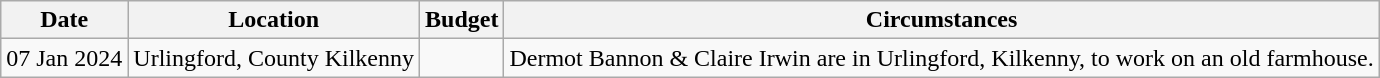<table class="wikitable">
<tr>
<th>Date</th>
<th>Location</th>
<th>Budget</th>
<th>Circumstances</th>
</tr>
<tr>
<td>07 Jan 2024</td>
<td>Urlingford, County Kilkenny</td>
<td></td>
<td>Dermot Bannon & Claire Irwin are in Urlingford, Kilkenny, to work on an old farmhouse.</td>
</tr>
</table>
